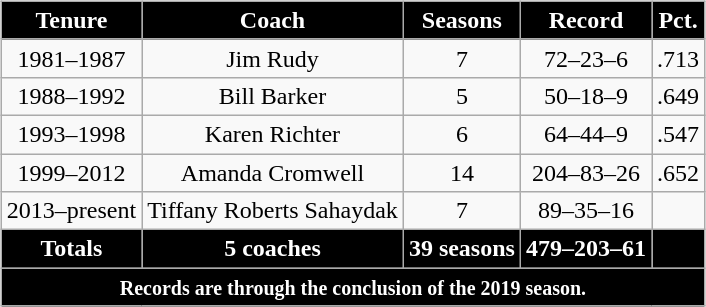<table border="0">
<tr>
<td valign="top"><br><table class="wikitable">
<tr>
<th style="background:black; color:white;">Tenure</th>
<th style="background:black; color:white;">Coach</th>
<th style="background:black; color:white;">Seasons</th>
<th style="background:black; color:white;">Record</th>
<th style="background:black; color:white;">Pct.</th>
</tr>
<tr align="center">
<td>1981–1987</td>
<td>Jim Rudy</td>
<td>7</td>
<td>72–23–6</td>
<td>.713</td>
</tr>
<tr align="center">
<td>1988–1992</td>
<td>Bill Barker</td>
<td>5</td>
<td>50–18–9</td>
<td>.649</td>
</tr>
<tr align="center">
<td>1993–1998</td>
<td>Karen Richter</td>
<td>6</td>
<td>64–44–9</td>
<td>.547</td>
</tr>
<tr align="center">
<td>1999–2012</td>
<td>Amanda Cromwell</td>
<td>14</td>
<td>204–83–26</td>
<td>.652</td>
</tr>
<tr align="center">
<td>2013–present</td>
<td>Tiffany Roberts Sahaydak</td>
<td>7</td>
<td>89–35–16</td>
<td></td>
</tr>
<tr align="center" class="sortbottom">
<th style="background: black; color:white;">Totals</th>
<th style="background: black; color:white;">5 coaches</th>
<th style="background: black; color:white;">39 seasons</th>
<th style="background: black; color:white;">479–203–61</th>
<th style="background: black; color:white;"></th>
</tr>
<tr>
<th colSpan="5" align="center" style="background:black; color:white;"><small>Records are through the conclusion of the 2019 season.</small></th>
</tr>
</table>
</td>
</tr>
</table>
